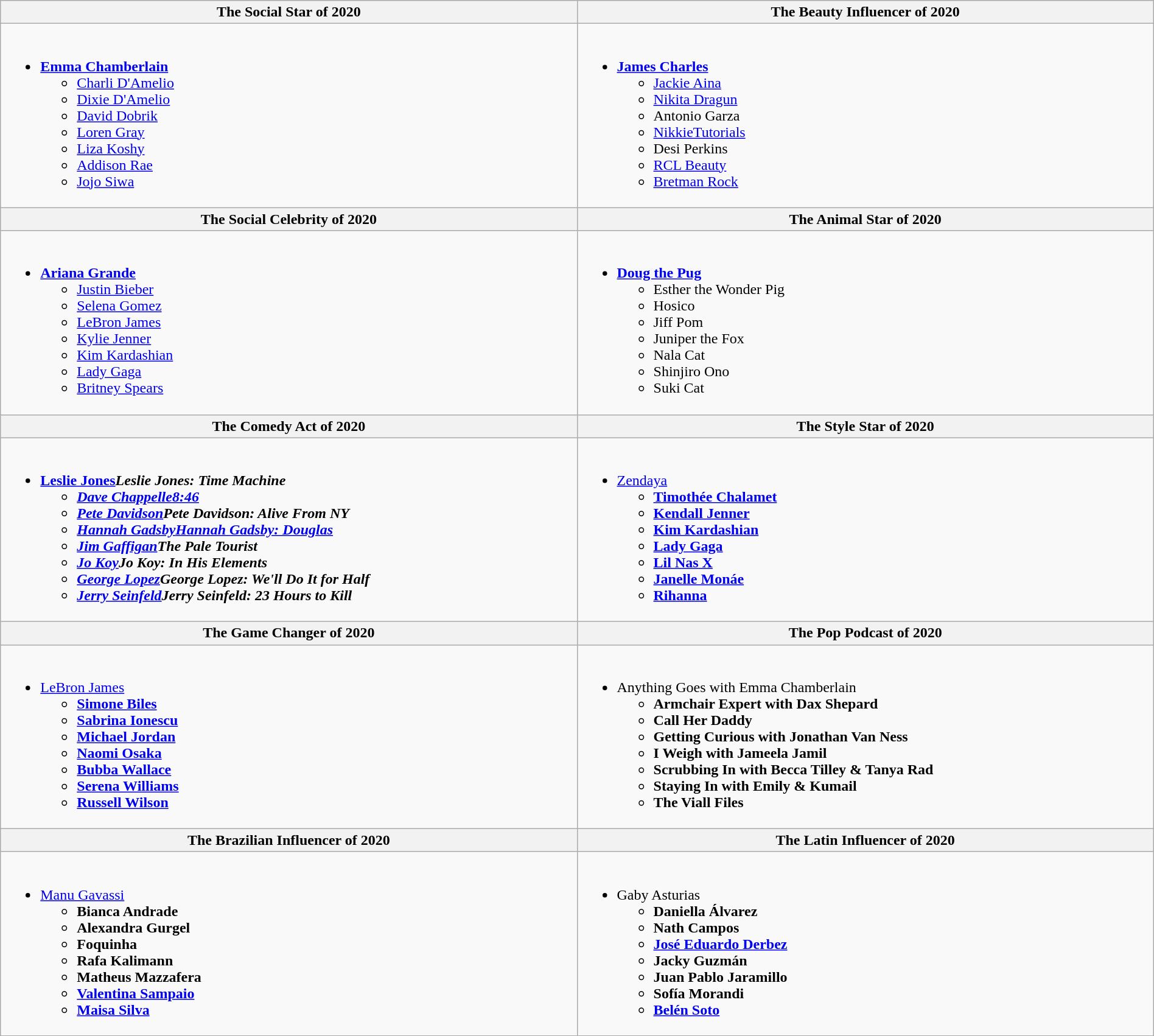<table class="wikitable" style="width:100%;">
<tr>
<th style="width:50%">The Social Star of 2020</th>
<th style="width:50%">The Beauty Influencer of 2020</th>
</tr>
<tr>
<td valign="top"><br><ul><li><strong><a href='#'>Emma Chamberlain</a></strong><ul><li><a href='#'>Charli D'Amelio</a></li><li><a href='#'>Dixie D'Amelio</a></li><li><a href='#'>David Dobrik</a></li><li><a href='#'>Loren Gray</a></li><li><a href='#'>Liza Koshy</a></li><li><a href='#'>Addison Rae</a></li><li><a href='#'>Jojo Siwa</a></li></ul></li></ul></td>
<td valign="top"><br><ul><li><strong><a href='#'>James Charles</a></strong><ul><li><a href='#'>Jackie Aina</a></li><li><a href='#'>Nikita Dragun</a></li><li>Antonio Garza</li><li><a href='#'>NikkieTutorials</a></li><li>Desi Perkins</li><li><a href='#'>RCL Beauty</a></li><li><a href='#'>Bretman Rock</a></li></ul></li></ul></td>
</tr>
<tr>
<th style="width:50%">The Social Celebrity of 2020</th>
<th style="width:50%">The Animal Star of 2020</th>
</tr>
<tr>
<td valign="top"><br><ul><li><strong><a href='#'>Ariana Grande</a></strong><ul><li><a href='#'>Justin Bieber</a></li><li><a href='#'>Selena Gomez</a></li><li><a href='#'>LeBron James</a></li><li><a href='#'>Kylie Jenner</a></li><li><a href='#'>Kim Kardashian</a></li><li><a href='#'>Lady Gaga</a></li><li><a href='#'>Britney Spears</a></li></ul></li></ul></td>
<td valign="top"><br><ul><li><strong><a href='#'>Doug the Pug</a></strong><ul><li>Esther the Wonder Pig</li><li>Hosico</li><li>Jiff Pom</li><li>Juniper the Fox</li><li>Nala Cat</li><li>Shinjiro Ono</li><li>Suki Cat</li></ul></li></ul></td>
</tr>
<tr>
<th style="width:50%">The Comedy Act of 2020</th>
<th style="width:50%">The Style Star of 2020</th>
</tr>
<tr>
<td valign="top"><br><ul><li><strong><a href='#'>Leslie Jones</a><em>Leslie Jones: Time Machine<strong><em><ul><li><a href='#'>Dave Chappelle</a></em><a href='#'>8:46</a><em></li><li><a href='#'>Pete Davidson</a></em>Pete Davidson: Alive From NY<em></li><li><a href='#'>Hannah Gadsby</a></em><a href='#'>Hannah Gadsby: Douglas</a><em></li><li><a href='#'>Jim Gaffigan</a></em>The Pale Tourist<em></li><li><a href='#'>Jo Koy</a></em>Jo Koy: In His Elements<em></li><li><a href='#'>George Lopez</a></em>George Lopez: We'll Do It for Half<em></li><li><a href='#'>Jerry Seinfeld</a></em>Jerry Seinfeld: 23 Hours to Kill<em></li></ul></li></ul></td>
<td valign="top"><br><ul><li></strong><a href='#'>Zendaya</a><strong><ul><li><a href='#'>Timothée Chalamet</a></li><li><a href='#'>Kendall Jenner</a></li><li><a href='#'>Kim Kardashian</a></li><li><a href='#'>Lady Gaga</a></li><li><a href='#'>Lil Nas X</a></li><li><a href='#'>Janelle Monáe</a></li><li><a href='#'>Rihanna</a></li></ul></li></ul></td>
</tr>
<tr>
<th style="width:50%">The Game Changer of 2020</th>
<th style="width:50%">The Pop Podcast of 2020</th>
</tr>
<tr>
<td valign="top"><br><ul><li></strong><a href='#'>LeBron James</a><strong><ul><li><a href='#'>Simone Biles</a></li><li><a href='#'>Sabrina Ionescu</a></li><li><a href='#'>Michael Jordan</a></li><li><a href='#'>Naomi Osaka</a></li><li><a href='#'>Bubba Wallace</a></li><li><a href='#'>Serena Williams</a></li><li><a href='#'>Russell Wilson</a></li></ul></li></ul></td>
<td valign="top"><br><ul><li></em></strong>Anything Goes with Emma Chamberlain<strong><em><ul><li></em>Armchair Expert with Dax Shepard<em></li><li></em>Call Her Daddy<em></li><li></em>Getting Curious with Jonathan Van Ness<em></li><li></em>I Weigh with Jameela Jamil<em></li><li></em>Scrubbing In with Becca Tilley & Tanya Rad<em></li><li></em>Staying In with Emily & Kumail<em></li><li></em>The Viall Files<em></li></ul></li></ul></td>
</tr>
<tr>
<th style="width:50%">The Brazilian Influencer of 2020</th>
<th style="width:50%">The Latin Influencer of 2020</th>
</tr>
<tr>
<td valign="top"><br><ul><li></strong><a href='#'>Manu Gavassi</a><strong><ul><li>Bianca Andrade</li><li>Alexandra Gurgel</li><li>Foquinha</li><li>Rafa Kalimann</li><li>Matheus Mazzafera</li><li><a href='#'>Valentina Sampaio</a></li><li><a href='#'>Maisa Silva</a></li></ul></li></ul></td>
<td valign="top"><br><ul><li></strong>Gaby Asturias<strong><ul><li>Daniella Álvarez</li><li>Nath Campos</li><li><a href='#'>José Eduardo Derbez</a></li><li>Jacky Guzmán</li><li>Juan Pablo Jaramillo</li><li>Sofía Morandi</li><li><a href='#'>Belén Soto</a></li></ul></li></ul></td>
</tr>
</table>
